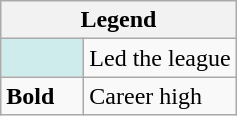<table class="wikitable">
<tr>
<th colspan="2">Legend</th>
</tr>
<tr>
<td style="background:#cfecec; width:3em;"></td>
<td>Led the league</td>
</tr>
<tr>
<td><strong>Bold</strong></td>
<td>Career high</td>
</tr>
</table>
